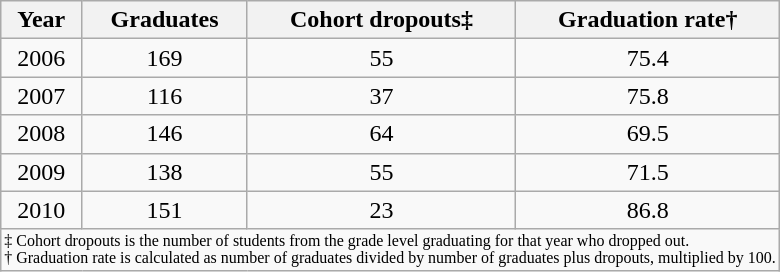<table class="wikitable collapsible sortable" style="margin: 1em auto 1em auto;">
<tr align="center">
<th>Year</th>
<th>Graduates</th>
<th>Cohort dropouts‡</th>
<th>Graduation rate†</th>
</tr>
<tr align="center">
<td>2006</td>
<td>169</td>
<td>55</td>
<td>75.4</td>
</tr>
<tr align="center">
<td>2007</td>
<td>116</td>
<td>37</td>
<td>75.8</td>
</tr>
<tr align="center">
<td>2008</td>
<td>146</td>
<td>64</td>
<td>69.5</td>
</tr>
<tr align="center">
<td>2009</td>
<td>138</td>
<td>55</td>
<td>71.5</td>
</tr>
<tr align="center">
<td>2010</td>
<td>151</td>
<td>23</td>
<td>86.8</td>
</tr>
<tr class="sortbottom">
<td colspan="4" style="font-size: 8pt">‡ Cohort dropouts is the number of students from the grade level graduating for that year who dropped out. <br> † Graduation rate is calculated as number of graduates divided by number of graduates plus dropouts, multiplied by 100.</td>
</tr>
</table>
